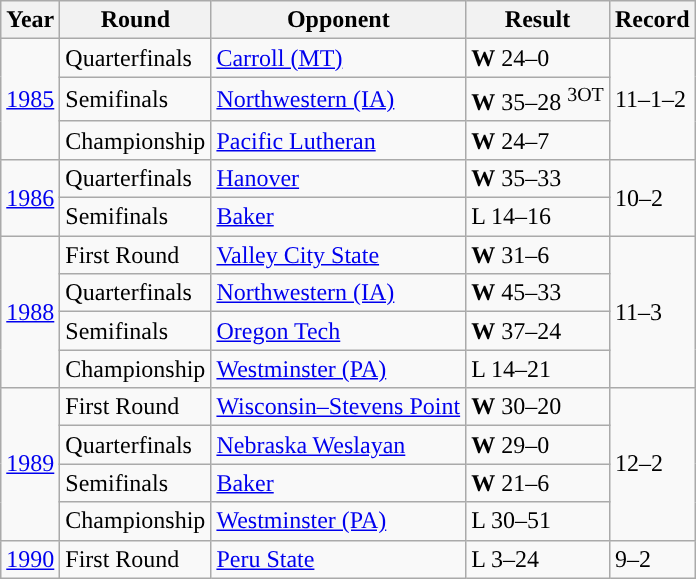<table class="wikitable">
<tr>
<th width=px>Year</th>
<th width=px>Round</th>
<th width=px>Opponent</th>
<th width=px>Result</th>
<th width=px>Record</th>
</tr>
<tr>
<td rowspan="3"><a href='#'>1985</a></td>
<td>Quarterfinals</td>
<td><a href='#'>Carroll (MT)</a></td>
<td><strong>W</strong> 24–0</td>
<td rowspan="3">11–1–2</td>
</tr>
<tr>
<td>Semifinals</td>
<td><a href='#'>Northwestern (IA)</a></td>
<td><strong>W</strong> 35–28 <sup>3OT</sup></td>
</tr>
<tr>
<td>Championship</td>
<td><a href='#'>Pacific Lutheran</a></td>
<td><strong>W</strong> 24–7</td>
</tr>
<tr>
<td rowspan="2"><a href='#'>1986</a></td>
<td>Quarterfinals</td>
<td><a href='#'>Hanover</a></td>
<td><strong>W</strong> 35–33</td>
<td rowspan="2">10–2</td>
</tr>
<tr>
<td>Semifinals</td>
<td><a href='#'>Baker</a></td>
<td>L 14–16</td>
</tr>
<tr>
<td rowspan="4"><a href='#'>1988</a></td>
<td>First Round</td>
<td><a href='#'>Valley City State</a></td>
<td><strong>W</strong> 31–6</td>
<td rowspan="4">11–3</td>
</tr>
<tr>
<td>Quarterfinals</td>
<td><a href='#'>Northwestern (IA)</a></td>
<td><strong>W</strong> 45–33</td>
</tr>
<tr>
<td>Semifinals</td>
<td><a href='#'>Oregon Tech</a></td>
<td><strong>W</strong> 37–24</td>
</tr>
<tr>
<td>Championship</td>
<td><a href='#'>Westminster (PA)</a></td>
<td>L 14–21</td>
</tr>
<tr>
<td rowspan="4"><a href='#'>1989</a></td>
<td>First Round</td>
<td><a href='#'>Wisconsin–Stevens Point</a></td>
<td><strong>W</strong> 30–20</td>
<td rowspan="4">12–2</td>
</tr>
<tr>
<td>Quarterfinals</td>
<td><a href='#'>Nebraska Weslayan</a></td>
<td><strong>W</strong> 29–0</td>
</tr>
<tr>
<td>Semifinals</td>
<td><a href='#'>Baker</a></td>
<td><strong>W</strong> 21–6</td>
</tr>
<tr>
<td>Championship</td>
<td><a href='#'>Westminster (PA)</a></td>
<td>L 30–51</td>
</tr>
<tr>
<td><a href='#'>1990</a></td>
<td>First Round</td>
<td><a href='#'>Peru State</a></td>
<td>L 3–24</td>
<td>9–2</td>
</tr>
</table>
